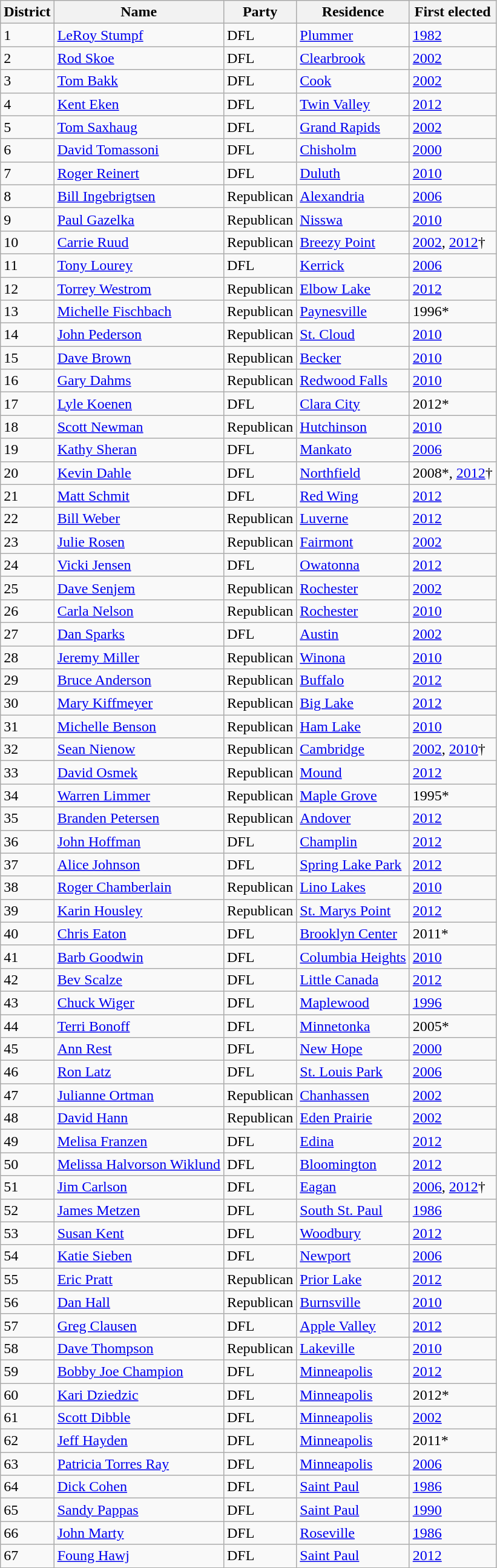<table class="wikitable sortable">
<tr>
<th>District</th>
<th>Name</th>
<th>Party</th>
<th>Residence</th>
<th>First elected</th>
</tr>
<tr>
<td>1</td>
<td data-sort-value="Stumpf, LeRoy"><a href='#'>LeRoy Stumpf</a></td>
<td>DFL</td>
<td><a href='#'>Plummer</a></td>
<td><a href='#'>1982</a></td>
</tr>
<tr>
<td>2</td>
<td data-sort-value="Skoe, Rod"><a href='#'>Rod Skoe</a></td>
<td>DFL</td>
<td><a href='#'>Clearbrook</a></td>
<td><a href='#'>2002</a></td>
</tr>
<tr>
<td>3</td>
<td data-sort-value="Bakk, Tom"><a href='#'>Tom Bakk</a></td>
<td>DFL</td>
<td><a href='#'>Cook</a></td>
<td><a href='#'>2002</a></td>
</tr>
<tr>
<td>4</td>
<td data-sort-value="Eken, Kent"><a href='#'>Kent Eken</a></td>
<td>DFL</td>
<td><a href='#'>Twin Valley</a></td>
<td><a href='#'>2012</a></td>
</tr>
<tr>
<td>5</td>
<td data-sort-value="Saxhaug, Tom"><a href='#'>Tom Saxhaug</a></td>
<td>DFL</td>
<td><a href='#'>Grand Rapids</a></td>
<td><a href='#'>2002</a></td>
</tr>
<tr>
<td>6</td>
<td data-sort-value="Tomassoni, David"><a href='#'>David Tomassoni</a></td>
<td>DFL</td>
<td><a href='#'>Chisholm</a></td>
<td><a href='#'>2000</a></td>
</tr>
<tr>
<td>7</td>
<td data-sort-value="Reinert, Roger"><a href='#'>Roger Reinert</a></td>
<td>DFL</td>
<td><a href='#'>Duluth</a></td>
<td><a href='#'>2010</a></td>
</tr>
<tr>
<td>8</td>
<td data-sort-value="Ingebrigtsen, Bill"><a href='#'>Bill Ingebrigtsen</a></td>
<td>Republican</td>
<td><a href='#'>Alexandria</a></td>
<td><a href='#'>2006</a></td>
</tr>
<tr>
<td>9</td>
<td data-sort-value="Gazelka, Paul"><a href='#'>Paul Gazelka</a></td>
<td>Republican</td>
<td><a href='#'>Nisswa</a></td>
<td><a href='#'>2010</a></td>
</tr>
<tr>
<td>10</td>
<td data-sort-value="Ruud, Carrie"><a href='#'>Carrie Ruud</a></td>
<td>Republican</td>
<td><a href='#'>Breezy Point</a></td>
<td data-sort-value="2002"><a href='#'>2002</a>, <a href='#'>2012</a>†</td>
</tr>
<tr>
<td>11</td>
<td data-sort-value="Lourey, Tony"><a href='#'>Tony Lourey</a></td>
<td>DFL</td>
<td><a href='#'>Kerrick</a></td>
<td><a href='#'>2006</a></td>
</tr>
<tr>
<td>12</td>
<td data-sort-value="Westrom, Torrey"><a href='#'>Torrey Westrom</a></td>
<td>Republican</td>
<td><a href='#'>Elbow Lake</a></td>
<td><a href='#'>2012</a></td>
</tr>
<tr>
<td>13</td>
<td data-sort-value="Fischbach, Michelle"><a href='#'>Michelle Fischbach</a></td>
<td>Republican</td>
<td><a href='#'>Paynesville</a></td>
<td>1996*</td>
</tr>
<tr>
<td>14</td>
<td data-sort-value="Pederson, John"><a href='#'>John Pederson</a></td>
<td>Republican</td>
<td><a href='#'>St. Cloud</a></td>
<td><a href='#'>2010</a></td>
</tr>
<tr>
<td>15</td>
<td data-sort-value="Brown, Dave"><a href='#'>Dave Brown</a></td>
<td>Republican</td>
<td><a href='#'>Becker</a></td>
<td><a href='#'>2010</a></td>
</tr>
<tr>
<td>16</td>
<td data-sort-value="Dahms, Gary"><a href='#'>Gary Dahms</a></td>
<td>Republican</td>
<td><a href='#'>Redwood Falls</a></td>
<td><a href='#'>2010</a></td>
</tr>
<tr>
<td>17</td>
<td data-sort-value="Koenen, Lyle"><a href='#'>Lyle Koenen</a></td>
<td>DFL</td>
<td><a href='#'>Clara City</a></td>
<td>2012*</td>
</tr>
<tr>
<td>18</td>
<td data-sort-value="Newman, Scott"><a href='#'>Scott Newman</a></td>
<td>Republican</td>
<td><a href='#'>Hutchinson</a></td>
<td><a href='#'>2010</a></td>
</tr>
<tr>
<td>19</td>
<td data-sort-value="Sheran, Kathy"><a href='#'>Kathy Sheran</a></td>
<td>DFL</td>
<td><a href='#'>Mankato</a></td>
<td><a href='#'>2006</a></td>
</tr>
<tr>
<td>20</td>
<td data-sort-value="Dahle, Kevin"><a href='#'>Kevin Dahle</a></td>
<td>DFL</td>
<td><a href='#'>Northfield</a></td>
<td data-sort-value="2008">2008*, <a href='#'>2012</a>†</td>
</tr>
<tr>
<td>21</td>
<td data-sort-value="Schmit, Matt"><a href='#'>Matt Schmit</a></td>
<td>DFL</td>
<td><a href='#'>Red Wing</a></td>
<td><a href='#'>2012</a></td>
</tr>
<tr>
<td>22</td>
<td data-sort-value="Weber, Bill"><a href='#'>Bill Weber</a></td>
<td>Republican</td>
<td><a href='#'>Luverne</a></td>
<td><a href='#'>2012</a></td>
</tr>
<tr>
<td>23</td>
<td data-sort-value="Rosen, Julie"><a href='#'>Julie Rosen</a></td>
<td>Republican</td>
<td><a href='#'>Fairmont</a></td>
<td><a href='#'>2002</a></td>
</tr>
<tr>
<td>24</td>
<td data-sort-value="Jensen, Vicki"><a href='#'>Vicki Jensen</a></td>
<td>DFL</td>
<td><a href='#'>Owatonna</a></td>
<td><a href='#'>2012</a></td>
</tr>
<tr>
<td>25</td>
<td data-sort-value="Senjem, Dave"><a href='#'>Dave Senjem</a></td>
<td>Republican</td>
<td><a href='#'>Rochester</a></td>
<td><a href='#'>2002</a></td>
</tr>
<tr>
<td>26</td>
<td data-sort-value="Nelson, Carla"><a href='#'>Carla Nelson</a></td>
<td>Republican</td>
<td><a href='#'>Rochester</a></td>
<td><a href='#'>2010</a></td>
</tr>
<tr>
<td>27</td>
<td data-sort-value="Sparks, Dan"><a href='#'>Dan Sparks</a></td>
<td>DFL</td>
<td><a href='#'>Austin</a></td>
<td><a href='#'>2002</a></td>
</tr>
<tr>
<td>28</td>
<td data-sort-value="Miller, Jeremy"><a href='#'>Jeremy Miller</a></td>
<td>Republican</td>
<td><a href='#'>Winona</a></td>
<td><a href='#'>2010</a></td>
</tr>
<tr>
<td>29</td>
<td data-sort-value="Anderson, Bruce"><a href='#'>Bruce Anderson</a></td>
<td>Republican</td>
<td><a href='#'>Buffalo</a></td>
<td><a href='#'>2012</a></td>
</tr>
<tr>
<td>30</td>
<td data-sort-value="Kiffmeyer, Mary"><a href='#'>Mary Kiffmeyer</a></td>
<td>Republican</td>
<td><a href='#'>Big Lake</a></td>
<td><a href='#'>2012</a></td>
</tr>
<tr>
<td>31</td>
<td data-sort-value="Benson, Michelle"><a href='#'>Michelle Benson</a></td>
<td>Republican</td>
<td><a href='#'>Ham Lake</a></td>
<td><a href='#'>2010</a></td>
</tr>
<tr>
<td>32</td>
<td data-sort-value="Nienow, Sean"><a href='#'>Sean Nienow</a></td>
<td>Republican</td>
<td><a href='#'>Cambridge</a></td>
<td data-sort-value="2002"><a href='#'>2002</a>, <a href='#'>2010</a>†</td>
</tr>
<tr>
<td>33</td>
<td data-sort-value="Osmek, David"><a href='#'>David Osmek</a></td>
<td>Republican</td>
<td><a href='#'>Mound</a></td>
<td><a href='#'>2012</a></td>
</tr>
<tr>
<td>34</td>
<td data-sort-value="Limmer, Warren"><a href='#'>Warren Limmer</a></td>
<td>Republican</td>
<td><a href='#'>Maple Grove</a></td>
<td>1995*</td>
</tr>
<tr>
<td>35</td>
<td data-sort-value="Petersen, Branden"><a href='#'>Branden Petersen</a></td>
<td>Republican</td>
<td><a href='#'>Andover</a></td>
<td><a href='#'>2012</a></td>
</tr>
<tr>
<td>36</td>
<td data-sort-value="Hoffman, John"><a href='#'>John Hoffman</a></td>
<td>DFL</td>
<td><a href='#'>Champlin</a></td>
<td><a href='#'>2012</a></td>
</tr>
<tr>
<td>37</td>
<td data-sort-value="Johnson, Alice"><a href='#'>Alice Johnson</a></td>
<td>DFL</td>
<td><a href='#'>Spring Lake Park</a></td>
<td><a href='#'>2012</a></td>
</tr>
<tr>
<td>38</td>
<td data-sort-value="Chamberlain, Roger"><a href='#'>Roger Chamberlain</a></td>
<td>Republican</td>
<td><a href='#'>Lino Lakes</a></td>
<td><a href='#'>2010</a></td>
</tr>
<tr>
<td>39</td>
<td data-sort-value="Housley, Karin"><a href='#'>Karin Housley</a></td>
<td>Republican</td>
<td><a href='#'>St. Marys Point</a></td>
<td><a href='#'>2012</a></td>
</tr>
<tr>
<td>40</td>
<td data-sort-value="Eaton, Chris"><a href='#'>Chris Eaton</a></td>
<td>DFL</td>
<td><a href='#'>Brooklyn Center</a></td>
<td>2011*</td>
</tr>
<tr>
<td>41</td>
<td data-sort-value="Goodwin, Barb"><a href='#'>Barb Goodwin</a></td>
<td>DFL</td>
<td><a href='#'>Columbia Heights</a></td>
<td><a href='#'>2010</a></td>
</tr>
<tr>
<td>42</td>
<td data-sort-value="Scalze, Bev"><a href='#'>Bev Scalze</a></td>
<td>DFL</td>
<td><a href='#'>Little Canada</a></td>
<td><a href='#'>2012</a></td>
</tr>
<tr>
<td>43</td>
<td data-sort-value="Wiger, Chuck"><a href='#'>Chuck Wiger</a></td>
<td>DFL</td>
<td><a href='#'>Maplewood</a></td>
<td><a href='#'>1996</a></td>
</tr>
<tr>
<td>44</td>
<td data-sort-value="Bonoff, Terri"><a href='#'>Terri Bonoff</a></td>
<td>DFL</td>
<td><a href='#'>Minnetonka</a></td>
<td>2005*</td>
</tr>
<tr>
<td>45</td>
<td data-sort-value="Rest, Ann"><a href='#'>Ann Rest</a></td>
<td>DFL</td>
<td><a href='#'>New Hope</a></td>
<td><a href='#'>2000</a></td>
</tr>
<tr>
<td>46</td>
<td data-sort-value="Latz, Ron"><a href='#'>Ron Latz</a></td>
<td>DFL</td>
<td><a href='#'>St. Louis Park</a></td>
<td><a href='#'>2006</a></td>
</tr>
<tr>
<td>47</td>
<td data-sort-value="Ortman, Julianne"><a href='#'>Julianne Ortman</a></td>
<td>Republican</td>
<td><a href='#'>Chanhassen</a></td>
<td><a href='#'>2002</a></td>
</tr>
<tr>
<td>48</td>
<td data-sort-value="Hann, David"><a href='#'>David Hann</a></td>
<td>Republican</td>
<td><a href='#'>Eden Prairie</a></td>
<td><a href='#'>2002</a></td>
</tr>
<tr>
<td>49</td>
<td data-sort-value="Franzen, Melisa"><a href='#'>Melisa Franzen</a></td>
<td>DFL</td>
<td><a href='#'>Edina</a></td>
<td><a href='#'>2012</a></td>
</tr>
<tr>
<td>50</td>
<td data-sort-value="Wiklund, Melissa Halvorson"><a href='#'>Melissa Halvorson Wiklund</a></td>
<td>DFL</td>
<td><a href='#'>Bloomington</a></td>
<td><a href='#'>2012</a></td>
</tr>
<tr>
<td>51</td>
<td data-sort-value="Carlson, Jim"><a href='#'>Jim Carlson</a></td>
<td>DFL</td>
<td><a href='#'>Eagan</a></td>
<td data-sort-value="2006"><a href='#'>2006</a>, <a href='#'>2012</a>†</td>
</tr>
<tr>
<td>52</td>
<td data-sort-value="Metzen, James"><a href='#'>James Metzen</a></td>
<td>DFL</td>
<td><a href='#'>South St. Paul</a></td>
<td><a href='#'>1986</a></td>
</tr>
<tr>
<td>53</td>
<td data-sort-value="Kent, Susan"><a href='#'>Susan Kent</a></td>
<td>DFL</td>
<td><a href='#'>Woodbury</a></td>
<td><a href='#'>2012</a></td>
</tr>
<tr>
<td>54</td>
<td data-sort-value="Sieben, Katie"><a href='#'>Katie Sieben</a></td>
<td>DFL</td>
<td><a href='#'>Newport</a></td>
<td><a href='#'>2006</a></td>
</tr>
<tr>
<td>55</td>
<td data-sort-value="Pratt, Eric"><a href='#'>Eric Pratt</a></td>
<td>Republican</td>
<td><a href='#'>Prior Lake</a></td>
<td><a href='#'>2012</a></td>
</tr>
<tr>
<td>56</td>
<td data-sort-value="Hall, Dan"><a href='#'>Dan Hall</a></td>
<td>Republican</td>
<td><a href='#'>Burnsville</a></td>
<td><a href='#'>2010</a></td>
</tr>
<tr>
<td>57</td>
<td data-sort-value="Clausen, Greg"><a href='#'>Greg Clausen</a></td>
<td>DFL</td>
<td><a href='#'>Apple Valley</a></td>
<td><a href='#'>2012</a></td>
</tr>
<tr>
<td>58</td>
<td data-sort-value="Thompson, Dave"><a href='#'>Dave Thompson</a></td>
<td>Republican</td>
<td><a href='#'>Lakeville</a></td>
<td><a href='#'>2010</a></td>
</tr>
<tr>
<td>59</td>
<td data-sort-value="Champion, Bobby Joe"><a href='#'>Bobby Joe Champion</a></td>
<td>DFL</td>
<td><a href='#'>Minneapolis</a></td>
<td><a href='#'>2012</a></td>
</tr>
<tr>
<td>60</td>
<td data-sort-value="Dziedzic, Kari"><a href='#'>Kari Dziedzic</a></td>
<td>DFL</td>
<td><a href='#'>Minneapolis</a></td>
<td>2012*</td>
</tr>
<tr>
<td>61</td>
<td data-sort-value="Dibble, Scott"><a href='#'>Scott Dibble</a></td>
<td>DFL</td>
<td><a href='#'>Minneapolis</a></td>
<td><a href='#'>2002</a></td>
</tr>
<tr>
<td>62</td>
<td data-sort-value="Hayden, Jeff"><a href='#'>Jeff Hayden</a></td>
<td>DFL</td>
<td><a href='#'>Minneapolis</a></td>
<td>2011*</td>
</tr>
<tr>
<td>63</td>
<td data-sort-value="Torres Ray, Patricia"><a href='#'>Patricia Torres Ray</a></td>
<td>DFL</td>
<td><a href='#'>Minneapolis</a></td>
<td><a href='#'>2006</a></td>
</tr>
<tr>
<td>64</td>
<td data-sort-value="Cohen, Dick"><a href='#'>Dick Cohen</a></td>
<td>DFL</td>
<td><a href='#'>Saint Paul</a></td>
<td><a href='#'>1986</a></td>
</tr>
<tr>
<td>65</td>
<td data-sort-value="Pappas, Sandy"><a href='#'>Sandy Pappas</a></td>
<td>DFL</td>
<td><a href='#'>Saint Paul</a></td>
<td><a href='#'>1990</a></td>
</tr>
<tr>
<td>66</td>
<td data-sort-value="Marty, John"><a href='#'>John Marty</a></td>
<td>DFL</td>
<td><a href='#'>Roseville</a></td>
<td><a href='#'>1986</a></td>
</tr>
<tr>
<td>67</td>
<td data-sort-value="Hawj, Foung"><a href='#'>Foung Hawj</a></td>
<td>DFL</td>
<td><a href='#'>Saint Paul</a></td>
<td><a href='#'>2012</a></td>
</tr>
</table>
